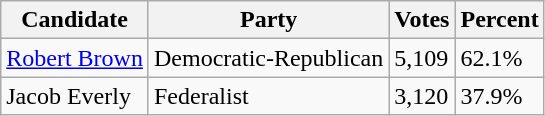<table class=wikitable>
<tr>
<th>Candidate</th>
<th>Party</th>
<th>Votes</th>
<th>Percent</th>
</tr>
<tr>
<td><a href='#'>Robert Brown</a></td>
<td>Democratic-Republican</td>
<td>5,109</td>
<td>62.1%</td>
</tr>
<tr>
<td>Jacob Everly</td>
<td>Federalist</td>
<td>3,120</td>
<td>37.9%</td>
</tr>
</table>
